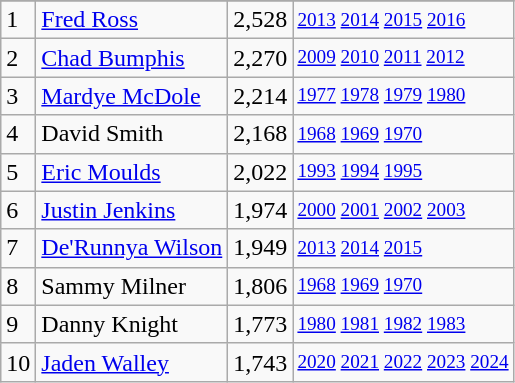<table class="wikitable">
<tr>
</tr>
<tr>
<td>1</td>
<td><a href='#'>Fred Ross</a></td>
<td>2,528</td>
<td style="font-size:80%;"><a href='#'>2013</a> <a href='#'>2014</a> <a href='#'>2015</a> <a href='#'>2016</a></td>
</tr>
<tr>
<td>2</td>
<td><a href='#'>Chad Bumphis</a></td>
<td>2,270</td>
<td style="font-size:80%;"><a href='#'>2009</a> <a href='#'>2010</a> <a href='#'>2011</a> <a href='#'>2012</a></td>
</tr>
<tr>
<td>3</td>
<td><a href='#'>Mardye McDole</a></td>
<td>2,214</td>
<td style="font-size:80%;"><a href='#'>1977</a> <a href='#'>1978</a> <a href='#'>1979</a> <a href='#'>1980</a></td>
</tr>
<tr>
<td>4</td>
<td>David Smith</td>
<td>2,168</td>
<td style="font-size:80%;"><a href='#'>1968</a> <a href='#'>1969</a> <a href='#'>1970</a></td>
</tr>
<tr>
<td>5</td>
<td><a href='#'>Eric Moulds</a></td>
<td>2,022</td>
<td style="font-size:80%;"><a href='#'>1993</a> <a href='#'>1994</a> <a href='#'>1995</a></td>
</tr>
<tr>
<td>6</td>
<td><a href='#'>Justin Jenkins</a></td>
<td>1,974</td>
<td style="font-size:80%;"><a href='#'>2000</a> <a href='#'>2001</a> <a href='#'>2002</a> <a href='#'>2003</a></td>
</tr>
<tr>
<td>7</td>
<td><a href='#'>De'Runnya Wilson</a></td>
<td>1,949</td>
<td style="font-size:80%;"><a href='#'>2013</a> <a href='#'>2014</a> <a href='#'>2015</a></td>
</tr>
<tr>
<td>8</td>
<td>Sammy Milner</td>
<td>1,806</td>
<td style="font-size:80%;"><a href='#'>1968</a> <a href='#'>1969</a> <a href='#'>1970</a></td>
</tr>
<tr>
<td>9</td>
<td>Danny Knight</td>
<td>1,773</td>
<td style="font-size:80%;"><a href='#'>1980</a> <a href='#'>1981</a> <a href='#'>1982</a> <a href='#'>1983</a></td>
</tr>
<tr>
<td>10</td>
<td><a href='#'>Jaden Walley</a></td>
<td>1,743</td>
<td style="font-size:80%;"><a href='#'>2020</a> <a href='#'>2021</a> <a href='#'>2022</a> <a href='#'>2023</a> <a href='#'>2024</a></td>
</tr>
</table>
